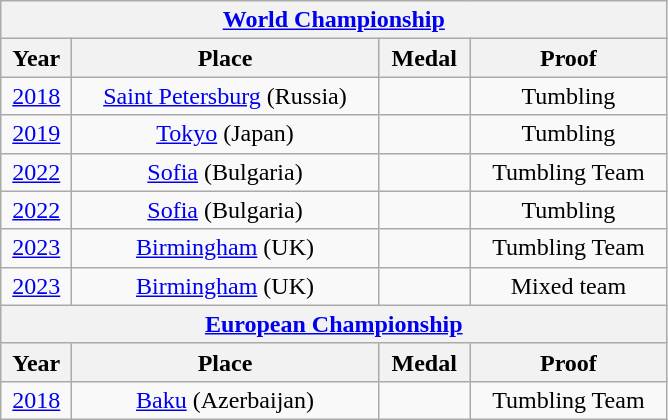<table class="wikitable center col2izq" style="text-align:center;width:445px;">
<tr>
<th colspan="4"><a href='#'>World Championship</a></th>
</tr>
<tr>
<th>Year</th>
<th>Place</th>
<th>Medal</th>
<th>Proof</th>
</tr>
<tr>
<td><a href='#'>2018</a></td>
<td><a href='#'>Saint Petersburg</a> (Russia)</td>
<td></td>
<td>Tumbling</td>
</tr>
<tr>
<td><a href='#'>2019</a></td>
<td><a href='#'>Tokyo</a> (Japan)</td>
<td></td>
<td>Tumbling</td>
</tr>
<tr>
<td><a href='#'>2022</a></td>
<td><a href='#'>Sofia</a> (Bulgaria)</td>
<td></td>
<td>Tumbling Team</td>
</tr>
<tr>
<td><a href='#'>2022</a></td>
<td><a href='#'>Sofia</a> (Bulgaria)</td>
<td></td>
<td>Tumbling</td>
</tr>
<tr>
<td><a href='#'>2023</a></td>
<td><a href='#'>Birmingham</a> (UK)</td>
<td></td>
<td>Tumbling Team</td>
</tr>
<tr>
<td><a href='#'>2023</a></td>
<td><a href='#'>Birmingham</a> (UK)</td>
<td></td>
<td>Mixed team</td>
</tr>
<tr>
<th colspan="4"><a href='#'>European Championship</a></th>
</tr>
<tr>
<th>Year</th>
<th>Place</th>
<th>Medal</th>
<th>Proof</th>
</tr>
<tr>
<td><a href='#'>2018</a></td>
<td><a href='#'>Baku</a> (Azerbaijan)</td>
<td></td>
<td>Tumbling Team</td>
</tr>
</table>
